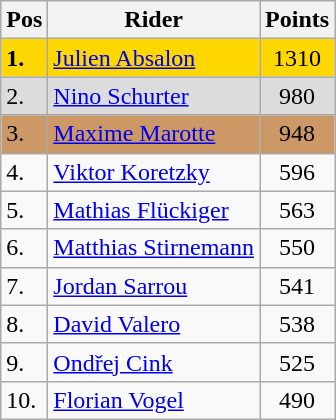<table style="background: #f9f9f9" class=wikitable>
<tr>
<th>Pos</th>
<th>Rider</th>
<th>Points</th>
</tr>
<tr bgcolor=gold>
<td><strong>1.</strong></td>
<td> <a href='#'>Julien Absalon</a></td>
<td align=center>1310</td>
</tr>
<tr bgcolor=DCDCDC>
<td>2.</td>
<td> <a href='#'>Nino Schurter</a></td>
<td align=center>980</td>
</tr>
<tr bgcolor=CC9966>
<td>3.</td>
<td> <a href='#'>Maxime Marotte</a></td>
<td align=center>948</td>
</tr>
<tr>
<td>4.</td>
<td> <a href='#'>Viktor Koretzky</a></td>
<td align=center>596</td>
</tr>
<tr>
<td>5.</td>
<td> <a href='#'>Mathias Flückiger</a></td>
<td align=center>563</td>
</tr>
<tr>
<td>6.</td>
<td> <a href='#'>Matthias Stirnemann</a></td>
<td align=center>550</td>
</tr>
<tr>
<td>7.</td>
<td> <a href='#'>Jordan Sarrou</a></td>
<td align=center>541</td>
</tr>
<tr>
<td>8.</td>
<td> <a href='#'>David Valero</a></td>
<td align=center>538</td>
</tr>
<tr>
<td>9.</td>
<td> <a href='#'>Ondřej Cink</a></td>
<td align=center>525</td>
</tr>
<tr>
<td>10.</td>
<td> <a href='#'>Florian Vogel</a></td>
<td align=center>490</td>
</tr>
</table>
